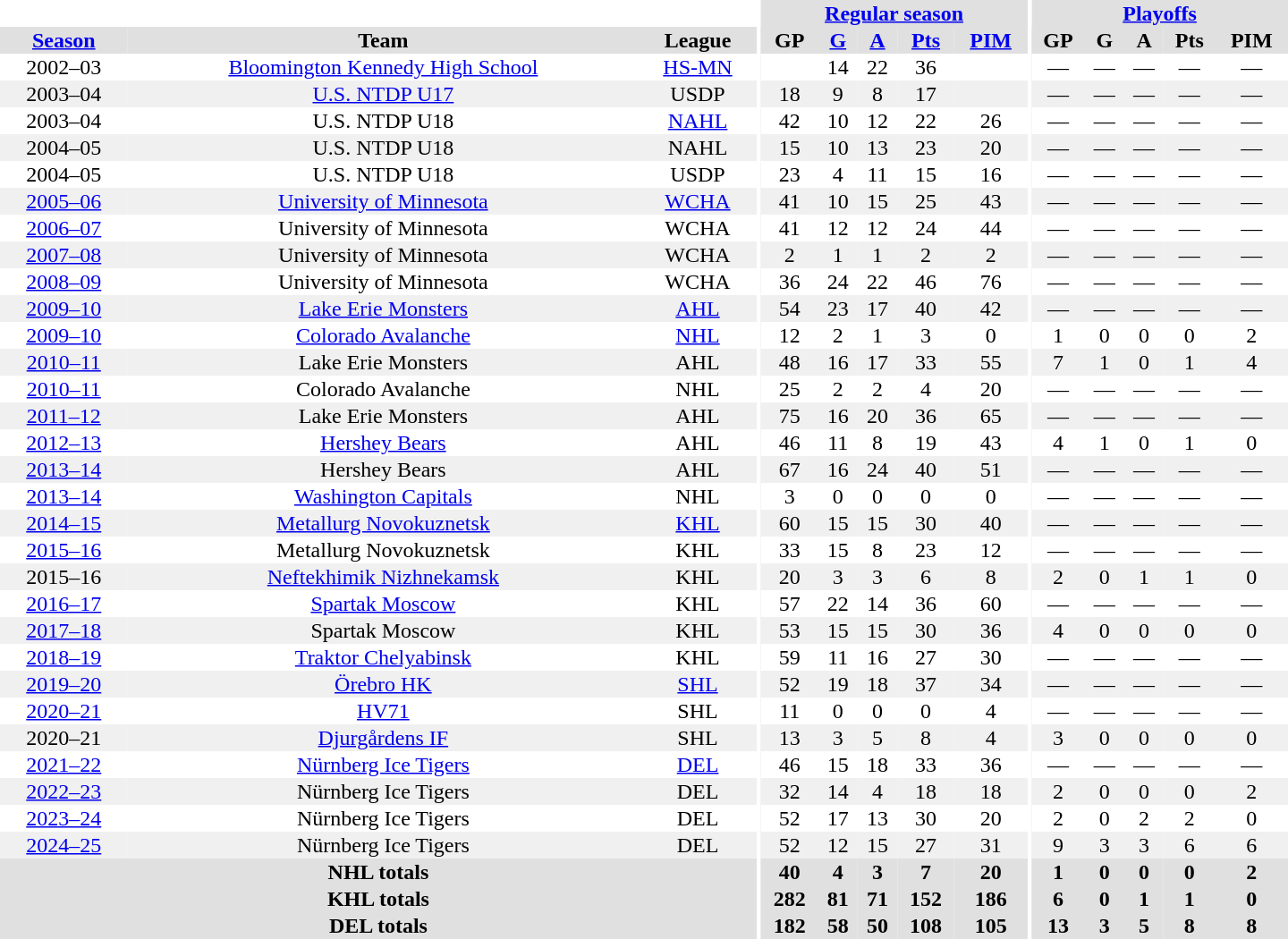<table border="0" cellpadding="1" cellspacing="0" style="text-align:center; width:60em">
<tr bgcolor="#e0e0e0">
<th colspan="3" bgcolor="#ffffff"></th>
<th rowspan="99" bgcolor="#ffffff"></th>
<th colspan="5"><a href='#'>Regular season</a></th>
<th rowspan="99" bgcolor="#ffffff"></th>
<th colspan="5"><a href='#'>Playoffs</a></th>
</tr>
<tr bgcolor="#e0e0e0">
<th><a href='#'>Season</a></th>
<th>Team</th>
<th>League</th>
<th>GP</th>
<th><a href='#'>G</a></th>
<th><a href='#'>A</a></th>
<th><a href='#'>Pts</a></th>
<th><a href='#'>PIM</a></th>
<th>GP</th>
<th>G</th>
<th>A</th>
<th>Pts</th>
<th>PIM</th>
</tr>
<tr>
<td>2002–03</td>
<td><a href='#'>Bloomington Kennedy High School</a></td>
<td><a href='#'>HS-MN</a></td>
<td></td>
<td>14</td>
<td>22</td>
<td>36</td>
<td></td>
<td>—</td>
<td>—</td>
<td>—</td>
<td>—</td>
<td>—</td>
</tr>
<tr bgcolor="#f0f0f0">
<td>2003–04</td>
<td><a href='#'>U.S. NTDP U17</a></td>
<td>USDP</td>
<td>18</td>
<td>9</td>
<td>8</td>
<td>17</td>
<td></td>
<td>—</td>
<td>—</td>
<td>—</td>
<td>—</td>
<td>—</td>
</tr>
<tr>
<td>2003–04</td>
<td>U.S. NTDP U18</td>
<td><a href='#'>NAHL</a></td>
<td>42</td>
<td>10</td>
<td>12</td>
<td>22</td>
<td>26</td>
<td>—</td>
<td>—</td>
<td>—</td>
<td>—</td>
<td>—</td>
</tr>
<tr bgcolor="#f0f0f0">
<td>2004–05</td>
<td>U.S. NTDP U18</td>
<td>NAHL</td>
<td>15</td>
<td>10</td>
<td>13</td>
<td>23</td>
<td>20</td>
<td>—</td>
<td>—</td>
<td>—</td>
<td>—</td>
<td>—</td>
</tr>
<tr>
<td>2004–05</td>
<td>U.S. NTDP U18</td>
<td>USDP</td>
<td>23</td>
<td>4</td>
<td>11</td>
<td>15</td>
<td>16</td>
<td>—</td>
<td>—</td>
<td>—</td>
<td>—</td>
<td>—</td>
</tr>
<tr bgcolor="#f0f0f0">
<td><a href='#'>2005–06</a></td>
<td><a href='#'>University of Minnesota</a></td>
<td><a href='#'>WCHA</a></td>
<td>41</td>
<td>10</td>
<td>15</td>
<td>25</td>
<td>43</td>
<td>—</td>
<td>—</td>
<td>—</td>
<td>—</td>
<td>—</td>
</tr>
<tr>
<td><a href='#'>2006–07</a></td>
<td>University of Minnesota</td>
<td>WCHA</td>
<td>41</td>
<td>12</td>
<td>12</td>
<td>24</td>
<td>44</td>
<td>—</td>
<td>—</td>
<td>—</td>
<td>—</td>
<td>—</td>
</tr>
<tr bgcolor="#f0f0f0">
<td><a href='#'>2007–08</a></td>
<td>University of Minnesota</td>
<td>WCHA</td>
<td>2</td>
<td>1</td>
<td>1</td>
<td>2</td>
<td>2</td>
<td>—</td>
<td>—</td>
<td>—</td>
<td>—</td>
<td>—</td>
</tr>
<tr>
<td><a href='#'>2008–09</a></td>
<td>University of Minnesota</td>
<td>WCHA</td>
<td>36</td>
<td>24</td>
<td>22</td>
<td>46</td>
<td>76</td>
<td>—</td>
<td>—</td>
<td>—</td>
<td>—</td>
<td>—</td>
</tr>
<tr bgcolor="#f0f0f0">
<td><a href='#'>2009–10</a></td>
<td><a href='#'>Lake Erie Monsters</a></td>
<td><a href='#'>AHL</a></td>
<td>54</td>
<td>23</td>
<td>17</td>
<td>40</td>
<td>42</td>
<td>—</td>
<td>—</td>
<td>—</td>
<td>—</td>
<td>—</td>
</tr>
<tr>
<td><a href='#'>2009–10</a></td>
<td><a href='#'>Colorado Avalanche</a></td>
<td><a href='#'>NHL</a></td>
<td>12</td>
<td>2</td>
<td>1</td>
<td>3</td>
<td>0</td>
<td>1</td>
<td>0</td>
<td>0</td>
<td>0</td>
<td>2</td>
</tr>
<tr bgcolor="#f0f0f0">
<td><a href='#'>2010–11</a></td>
<td>Lake Erie Monsters</td>
<td>AHL</td>
<td>48</td>
<td>16</td>
<td>17</td>
<td>33</td>
<td>55</td>
<td>7</td>
<td>1</td>
<td>0</td>
<td>1</td>
<td>4</td>
</tr>
<tr>
<td><a href='#'>2010–11</a></td>
<td>Colorado Avalanche</td>
<td>NHL</td>
<td>25</td>
<td>2</td>
<td>2</td>
<td>4</td>
<td>20</td>
<td>—</td>
<td>—</td>
<td>—</td>
<td>—</td>
<td>—</td>
</tr>
<tr bgcolor="#f0f0f0">
<td><a href='#'>2011–12</a></td>
<td>Lake Erie Monsters</td>
<td>AHL</td>
<td>75</td>
<td>16</td>
<td>20</td>
<td>36</td>
<td>65</td>
<td>—</td>
<td>—</td>
<td>—</td>
<td>—</td>
<td>—</td>
</tr>
<tr>
<td><a href='#'>2012–13</a></td>
<td><a href='#'>Hershey Bears</a></td>
<td>AHL</td>
<td>46</td>
<td>11</td>
<td>8</td>
<td>19</td>
<td>43</td>
<td>4</td>
<td>1</td>
<td>0</td>
<td>1</td>
<td>0</td>
</tr>
<tr bgcolor="#f0f0f0">
<td><a href='#'>2013–14</a></td>
<td>Hershey Bears</td>
<td>AHL</td>
<td>67</td>
<td>16</td>
<td>24</td>
<td>40</td>
<td>51</td>
<td>—</td>
<td>—</td>
<td>—</td>
<td>—</td>
<td>—</td>
</tr>
<tr>
<td><a href='#'>2013–14</a></td>
<td><a href='#'>Washington Capitals</a></td>
<td>NHL</td>
<td>3</td>
<td>0</td>
<td>0</td>
<td>0</td>
<td>0</td>
<td>—</td>
<td>—</td>
<td>—</td>
<td>—</td>
<td>—</td>
</tr>
<tr bgcolor="#f0f0f0">
<td><a href='#'>2014–15</a></td>
<td><a href='#'>Metallurg Novokuznetsk</a></td>
<td><a href='#'>KHL</a></td>
<td>60</td>
<td>15</td>
<td>15</td>
<td>30</td>
<td>40</td>
<td>—</td>
<td>—</td>
<td>—</td>
<td>—</td>
<td>—</td>
</tr>
<tr>
<td><a href='#'>2015–16</a></td>
<td>Metallurg Novokuznetsk</td>
<td>KHL</td>
<td>33</td>
<td>15</td>
<td>8</td>
<td>23</td>
<td>12</td>
<td>—</td>
<td>—</td>
<td>—</td>
<td>—</td>
<td>—</td>
</tr>
<tr bgcolor="#f0f0f0">
<td>2015–16</td>
<td><a href='#'>Neftekhimik Nizhnekamsk</a></td>
<td>KHL</td>
<td>20</td>
<td>3</td>
<td>3</td>
<td>6</td>
<td>8</td>
<td>2</td>
<td>0</td>
<td>1</td>
<td>1</td>
<td>0</td>
</tr>
<tr>
<td><a href='#'>2016–17</a></td>
<td><a href='#'>Spartak Moscow</a></td>
<td>KHL</td>
<td>57</td>
<td>22</td>
<td>14</td>
<td>36</td>
<td>60</td>
<td>—</td>
<td>—</td>
<td>—</td>
<td>—</td>
<td>—</td>
</tr>
<tr bgcolor="#f0f0f0">
<td><a href='#'>2017–18</a></td>
<td>Spartak Moscow</td>
<td>KHL</td>
<td>53</td>
<td>15</td>
<td>15</td>
<td>30</td>
<td>36</td>
<td>4</td>
<td>0</td>
<td>0</td>
<td>0</td>
<td>0</td>
</tr>
<tr>
<td><a href='#'>2018–19</a></td>
<td><a href='#'>Traktor Chelyabinsk</a></td>
<td>KHL</td>
<td>59</td>
<td>11</td>
<td>16</td>
<td>27</td>
<td>30</td>
<td>—</td>
<td>—</td>
<td>—</td>
<td>—</td>
<td>—</td>
</tr>
<tr bgcolor="#f0f0f0">
<td><a href='#'>2019–20</a></td>
<td><a href='#'>Örebro HK</a></td>
<td><a href='#'>SHL</a></td>
<td>52</td>
<td>19</td>
<td>18</td>
<td>37</td>
<td>34</td>
<td>—</td>
<td>—</td>
<td>—</td>
<td>—</td>
<td>—</td>
</tr>
<tr>
<td><a href='#'>2020–21</a></td>
<td><a href='#'>HV71</a></td>
<td>SHL</td>
<td>11</td>
<td>0</td>
<td>0</td>
<td>0</td>
<td>4</td>
<td>—</td>
<td>—</td>
<td>—</td>
<td>—</td>
<td>—</td>
</tr>
<tr bgcolor="#f0f0f0">
<td>2020–21</td>
<td><a href='#'>Djurgårdens IF</a></td>
<td>SHL</td>
<td>13</td>
<td>3</td>
<td>5</td>
<td>8</td>
<td>4</td>
<td>3</td>
<td>0</td>
<td>0</td>
<td>0</td>
<td>0</td>
</tr>
<tr>
<td><a href='#'>2021–22</a></td>
<td><a href='#'>Nürnberg Ice Tigers</a></td>
<td><a href='#'>DEL</a></td>
<td>46</td>
<td>15</td>
<td>18</td>
<td>33</td>
<td>36</td>
<td>—</td>
<td>—</td>
<td>—</td>
<td>—</td>
<td>—</td>
</tr>
<tr bgcolor="#f0f0f0">
<td><a href='#'>2022–23</a></td>
<td>Nürnberg Ice Tigers</td>
<td>DEL</td>
<td>32</td>
<td>14</td>
<td>4</td>
<td>18</td>
<td>18</td>
<td>2</td>
<td>0</td>
<td>0</td>
<td>0</td>
<td>2</td>
</tr>
<tr>
<td><a href='#'>2023–24</a></td>
<td>Nürnberg Ice Tigers</td>
<td>DEL</td>
<td>52</td>
<td>17</td>
<td>13</td>
<td>30</td>
<td>20</td>
<td>2</td>
<td>0</td>
<td>2</td>
<td>2</td>
<td>0</td>
</tr>
<tr bgcolor="#f0f0f0">
<td><a href='#'>2024–25</a></td>
<td>Nürnberg Ice Tigers</td>
<td>DEL</td>
<td>52</td>
<td>12</td>
<td>15</td>
<td>27</td>
<td>31</td>
<td>9</td>
<td>3</td>
<td>3</td>
<td>6</td>
<td>6</td>
</tr>
<tr bgcolor="#e0e0e0">
<th colspan="3">NHL totals</th>
<th>40</th>
<th>4</th>
<th>3</th>
<th>7</th>
<th>20</th>
<th>1</th>
<th>0</th>
<th>0</th>
<th>0</th>
<th>2</th>
</tr>
<tr bgcolor="#e0e0e0">
<th colspan="3">KHL totals</th>
<th>282</th>
<th>81</th>
<th>71</th>
<th>152</th>
<th>186</th>
<th>6</th>
<th>0</th>
<th>1</th>
<th>1</th>
<th>0</th>
</tr>
<tr bgcolor="#e0e0e0">
<th colspan="3">DEL totals</th>
<th>182</th>
<th>58</th>
<th>50</th>
<th>108</th>
<th>105</th>
<th>13</th>
<th>3</th>
<th>5</th>
<th>8</th>
<th>8</th>
</tr>
</table>
